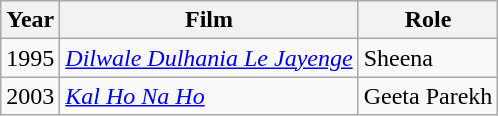<table class="wikitable">
<tr>
<th>Year</th>
<th>Film</th>
<th colspan="2">Role</th>
</tr>
<tr>
<td>1995</td>
<td><em><a href='#'>Dilwale Dulhania Le Jayenge</a></em></td>
<td colspan="2">Sheena</td>
</tr>
<tr>
<td>2003</td>
<td><em><a href='#'>Kal Ho Na Ho</a></em></td>
<td colspan="2">Geeta Parekh</td>
</tr>
</table>
